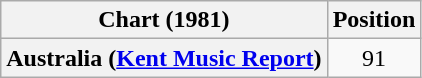<table class="wikitable sortable plainrowheaders" style="text-align:center">
<tr>
<th>Chart (1981)</th>
<th>Position</th>
</tr>
<tr>
<th scope="row">Australia (<a href='#'>Kent Music Report</a>)</th>
<td>91</td>
</tr>
</table>
